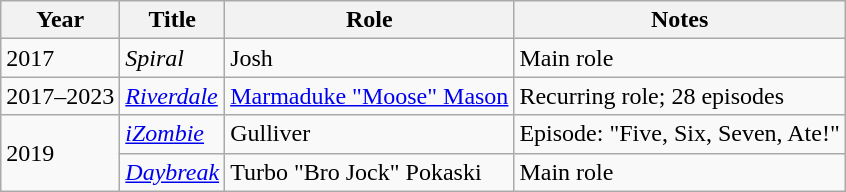<table class="wikitable sortable">
<tr>
<th>Year</th>
<th>Title</th>
<th>Role</th>
<th class="unsortable">Notes</th>
</tr>
<tr>
<td>2017</td>
<td><em>Spiral</em></td>
<td>Josh</td>
<td>Main role</td>
</tr>
<tr>
<td>2017–2023</td>
<td><em><a href='#'>Riverdale</a></em></td>
<td><a href='#'>Marmaduke "Moose" Mason</a></td>
<td>Recurring role; 28 episodes</td>
</tr>
<tr>
<td rowspan="2">2019</td>
<td><em><a href='#'>iZombie</a></em></td>
<td>Gulliver</td>
<td>Episode: "Five, Six, Seven, Ate!"</td>
</tr>
<tr>
<td><em><a href='#'>Daybreak</a></em></td>
<td>Turbo "Bro Jock" Pokaski</td>
<td>Main role</td>
</tr>
</table>
